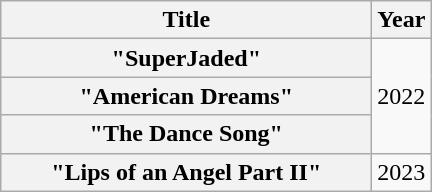<table class="wikitable plainrowheaders" style="text-align:center;">
<tr>
<th scope="col" style="width:15em;">Title</th>
<th scope="col">Year</th>
</tr>
<tr>
<th scope="row">"SuperJaded"</th>
<td rowspan="3">2022</td>
</tr>
<tr>
<th scope="row">"American Dreams"</th>
</tr>
<tr>
<th scope="row">"The Dance Song"</th>
</tr>
<tr>
<th scope="row">"Lips of an Angel Part II"</th>
<td>2023</td>
</tr>
</table>
